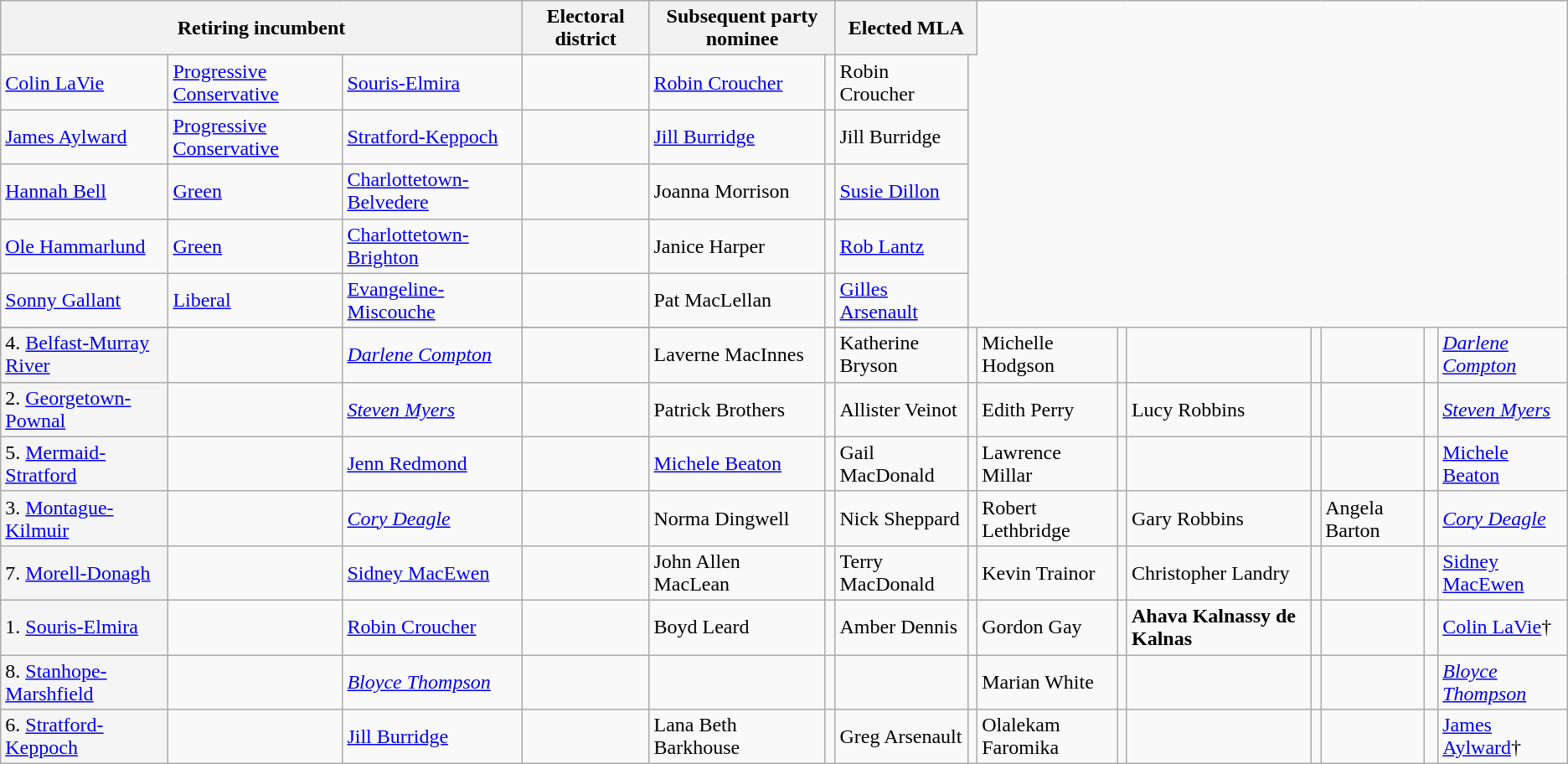<table class="wikitable">
<tr>
<th colspan="3">Retiring incumbent</th>
<th>Electoral district</th>
<th colspan=2>Subsequent party nominee</th>
<th colspan=2>Elected MLA</th>
</tr>
<tr>
<td><a href='#'>Colin LaVie</a></td>
<td><a href='#'>Progressive Conservative</a></td>
<td><a href='#'>Souris-Elmira</a></td>
<td></td>
<td><a href='#'>Robin Croucher</a></td>
<td></td>
<td>Robin Croucher</td>
</tr>
<tr>
<td><a href='#'>James Aylward</a></td>
<td><a href='#'>Progressive Conservative</a></td>
<td><a href='#'>Stratford-Keppoch</a></td>
<td></td>
<td><a href='#'>Jill Burridge</a></td>
<td></td>
<td>Jill Burridge</td>
</tr>
<tr>
<td><a href='#'>Hannah Bell</a></td>
<td><a href='#'>Green</a></td>
<td><a href='#'>Charlottetown-Belvedere</a></td>
<td></td>
<td>Joanna Morrison</td>
<td></td>
<td><a href='#'>Susie Dillon</a></td>
</tr>
<tr>
<td><a href='#'>Ole Hammarlund</a></td>
<td><a href='#'>Green</a></td>
<td><a href='#'>Charlottetown-Brighton</a></td>
<td></td>
<td>Janice Harper</td>
<td></td>
<td><a href='#'>Rob Lantz</a></td>
</tr>
<tr>
<td><a href='#'>Sonny Gallant</a></td>
<td><a href='#'>Liberal</a></td>
<td><a href='#'>Evangeline-Miscouche</a></td>
<td></td>
<td>Pat MacLellan</td>
<td></td>
<td><a href='#'>Gilles Arsenault</a></td>
</tr>
<tr>
</tr>
<tr>
</tr>
<tr>
<td bgcolor="whitesmoke">4. <a href='#'>Belfast-Murray River</a></td>
<td> </td>
<td><em><a href='#'>Darlene Compton</a></em></td>
<td></td>
<td>Laverne MacInnes</td>
<td></td>
<td>Katherine Bryson</td>
<td></td>
<td>Michelle Hodgson</td>
<td></td>
<td></td>
<td></td>
<td></td>
<td> </td>
<td><em><a href='#'>Darlene Compton</a></em></td>
</tr>
<tr>
<td bgcolor="whitesmoke">2. <a href='#'>Georgetown-Pownal</a></td>
<td> </td>
<td><em><a href='#'>Steven Myers</a></em></td>
<td></td>
<td>Patrick Brothers</td>
<td></td>
<td>Allister Veinot</td>
<td></td>
<td>Edith Perry</td>
<td></td>
<td>Lucy Robbins</td>
<td></td>
<td></td>
<td> </td>
<td><em><a href='#'>Steven Myers</a></em></td>
</tr>
<tr>
<td bgcolor="whitesmoke">5. <a href='#'>Mermaid-Stratford</a></td>
<td> </td>
<td><a href='#'>Jenn Redmond</a></td>
<td></td>
<td><a href='#'>Michele Beaton</a></td>
<td></td>
<td>Gail MacDonald</td>
<td></td>
<td>Lawrence Millar</td>
<td></td>
<td></td>
<td></td>
<td></td>
<td></td>
<td><a href='#'>Michele Beaton</a></td>
</tr>
<tr>
<td bgcolor="whitesmoke">3. <a href='#'>Montague-Kilmuir</a></td>
<td> </td>
<td><em><a href='#'>Cory Deagle</a></em></td>
<td></td>
<td>Norma Dingwell</td>
<td></td>
<td>Nick Sheppard</td>
<td></td>
<td>Robert Lethbridge</td>
<td></td>
<td>Gary Robbins</td>
<td></td>
<td>Angela Barton</td>
<td> </td>
<td><em><a href='#'>Cory Deagle</a></em></td>
</tr>
<tr>
<td bgcolor="whitesmoke">7. <a href='#'>Morell-Donagh</a></td>
<td> </td>
<td><a href='#'>Sidney MacEwen</a></td>
<td></td>
<td>John Allen MacLean</td>
<td></td>
<td>Terry MacDonald</td>
<td></td>
<td>Kevin Trainor</td>
<td></td>
<td>Christopher Landry</td>
<td></td>
<td></td>
<td> </td>
<td><a href='#'>Sidney MacEwen</a></td>
</tr>
<tr>
<td bgcolor="whitesmoke">1. <a href='#'>Souris-Elmira</a></td>
<td> </td>
<td><a href='#'>Robin Croucher</a></td>
<td></td>
<td>Boyd Leard</td>
<td></td>
<td>Amber Dennis</td>
<td></td>
<td>Gordon Gay</td>
<td></td>
<td><strong>Ahava Kalnassy de Kalnas</strong></td>
<td></td>
<td></td>
<td></td>
<td><a href='#'>Colin LaVie</a>†</td>
</tr>
<tr>
<td bgcolor="whitesmoke">8. <a href='#'>Stanhope-Marshfield</a></td>
<td> </td>
<td><em><a href='#'>Bloyce Thompson</a></em></td>
<td></td>
<td></td>
<td></td>
<td></td>
<td></td>
<td>Marian White</td>
<td></td>
<td></td>
<td></td>
<td></td>
<td></td>
<td><em><a href='#'>Bloyce Thompson</a></em></td>
</tr>
<tr>
<td bgcolor="whitesmoke">6. <a href='#'>Stratford-Keppoch</a></td>
<td> </td>
<td><a href='#'>Jill Burridge</a></td>
<td></td>
<td>Lana Beth Barkhouse</td>
<td></td>
<td>Greg Arsenault</td>
<td></td>
<td>Olalekam Faromika</td>
<td></td>
<td></td>
<td></td>
<td></td>
<td></td>
<td><a href='#'>James Aylward</a>†</td>
</tr>
</table>
